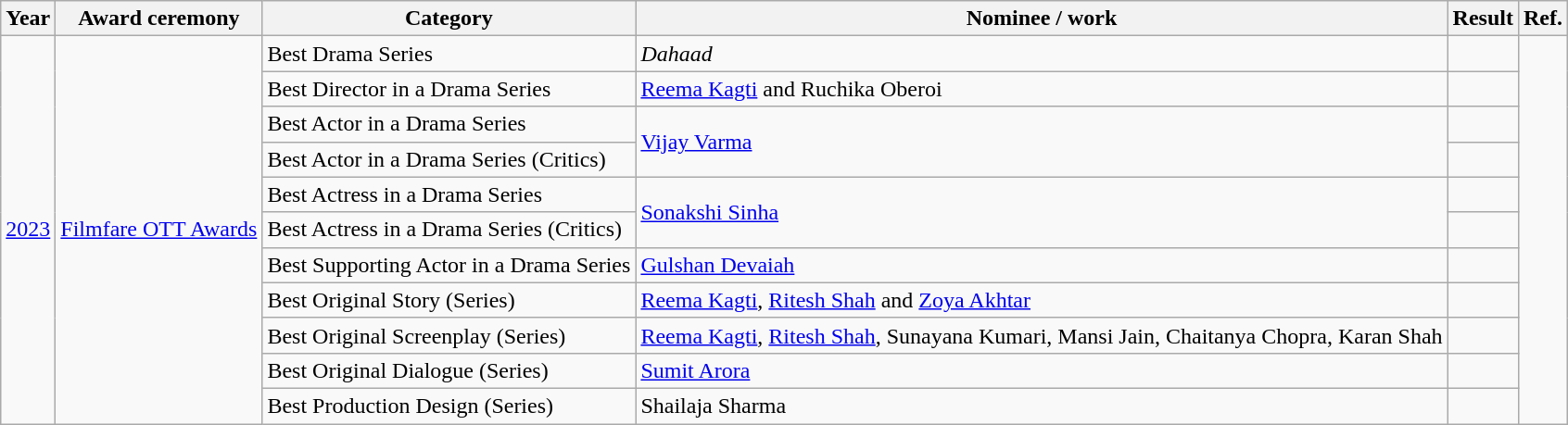<table class="wikitable">
<tr>
<th>Year</th>
<th>Award ceremony</th>
<th>Category</th>
<th>Nominee / work</th>
<th>Result</th>
<th>Ref.</th>
</tr>
<tr>
<td rowspan="11"><a href='#'>2023</a></td>
<td rowspan="11"><a href='#'>Filmfare OTT Awards</a></td>
<td>Best Drama Series</td>
<td><em>Dahaad</em></td>
<td></td>
<td rowspan="11"></td>
</tr>
<tr>
<td>Best Director in a Drama Series</td>
<td><a href='#'>Reema Kagti</a> and Ruchika Oberoi</td>
<td></td>
</tr>
<tr>
<td>Best Actor in a Drama Series</td>
<td rowspan="2"><a href='#'>Vijay Varma</a></td>
<td></td>
</tr>
<tr>
<td>Best Actor in a Drama Series (Critics)</td>
<td></td>
</tr>
<tr>
<td>Best Actress in a Drama Series</td>
<td rowspan="2"><a href='#'>Sonakshi Sinha</a></td>
<td></td>
</tr>
<tr>
<td>Best Actress in a Drama Series (Critics)</td>
<td></td>
</tr>
<tr>
<td>Best Supporting Actor in a Drama Series</td>
<td><a href='#'>Gulshan Devaiah</a></td>
<td></td>
</tr>
<tr>
<td>Best Original Story (Series)</td>
<td><a href='#'>Reema Kagti</a>, <a href='#'>Ritesh Shah</a> and <a href='#'>Zoya Akhtar</a></td>
<td></td>
</tr>
<tr>
<td>Best Original Screenplay (Series)</td>
<td><a href='#'>Reema Kagti</a>, <a href='#'>Ritesh Shah</a>, Sunayana Kumari, Mansi Jain, Chaitanya Chopra, Karan Shah</td>
<td></td>
</tr>
<tr>
<td>Best Original Dialogue (Series)</td>
<td><a href='#'>Sumit Arora</a></td>
<td></td>
</tr>
<tr>
<td>Best Production Design (Series)</td>
<td>Shailaja Sharma</td>
<td></td>
</tr>
</table>
